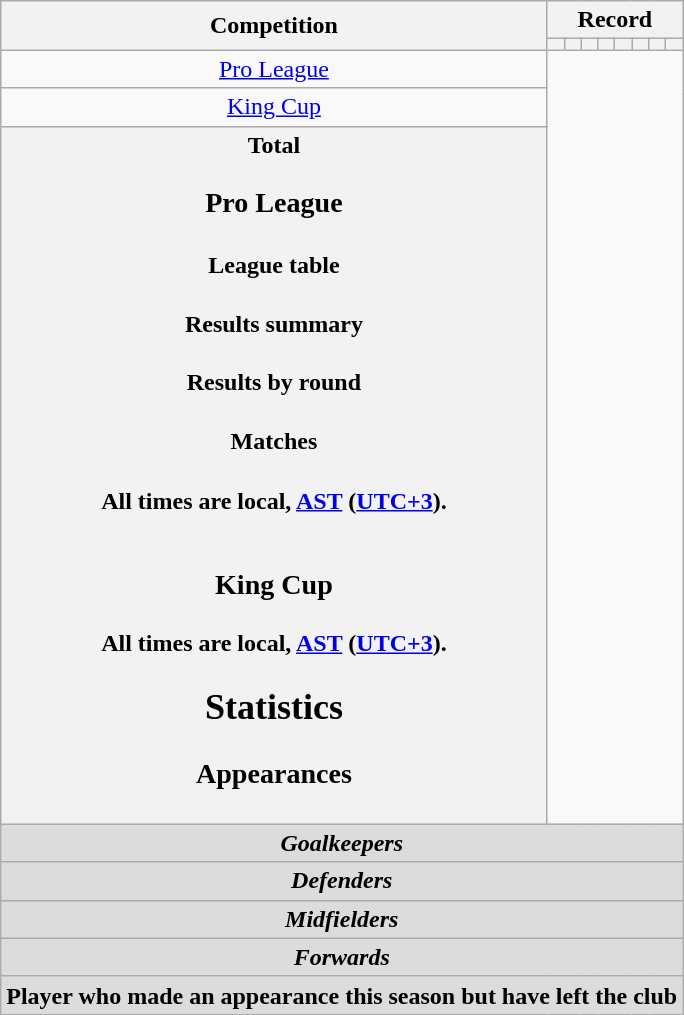<table class="wikitable" style="text-align: center">
<tr>
<th rowspan=2>Competition</th>
<th colspan=8>Record</th>
</tr>
<tr>
<th></th>
<th></th>
<th></th>
<th></th>
<th></th>
<th></th>
<th></th>
<th></th>
</tr>
<tr>
<td><a href='#'>Pro League</a><br></td>
</tr>
<tr>
<td><a href='#'>King Cup</a><br></td>
</tr>
<tr>
<th>Total<br>
<h3>Pro League</h3><h4>League table</h4><h4>Results summary</h4>
<h4>Results by round</h4><h4>Matches</h4>All times are local, <a href='#'>AST</a> (<a href='#'>UTC+3</a>).<br>


<br>




























<h3>King Cup</h3>
All times are local, <a href='#'>AST</a> (<a href='#'>UTC+3</a>).<br>

<h2>Statistics</h2><h3>Appearances</h3></th>
</tr>
<tr>
<th colspan=10 style=background:#dcdcdc; text-align:center><em>Goalkeepers</em><br>

</th>
</tr>
<tr>
<th colspan=10 style=background:#dcdcdc; text-align:center><em>Defenders</em><br>







</th>
</tr>
<tr>
<th colspan=10 style=background:#dcdcdc; text-align:center><em>Midfielders</em><br>












</th>
</tr>
<tr>
<th colspan=10 style=background:#dcdcdc; text-align:center><em>Forwards</em><br>


</th>
</tr>
<tr>
<th colspan=12 style=background:#dcdcdc; text-align:center>Player who made an appearance this season but have left the club<br>

</th>
</tr>
</table>
